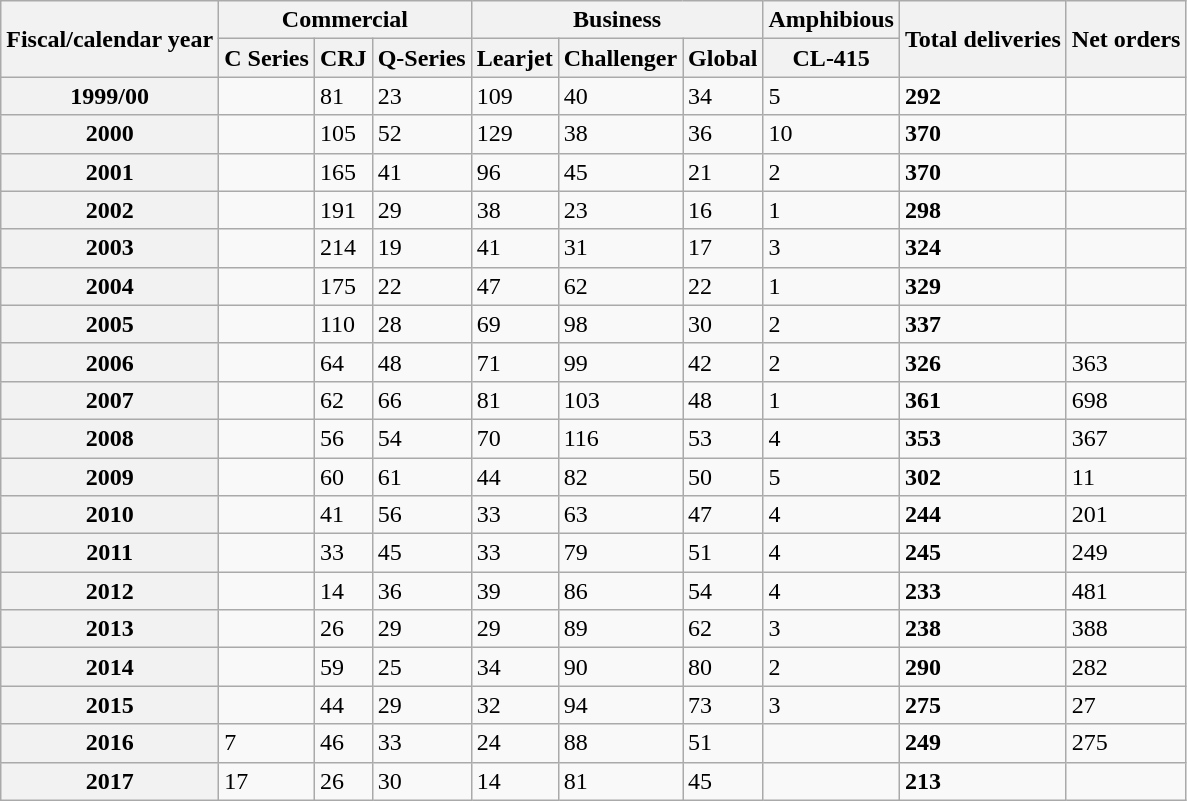<table class="wikitable">
<tr>
<th rowspan="2">Fiscal/calendar year</th>
<th colspan="3">Commercial</th>
<th colspan="3">Business</th>
<th>Amphibious</th>
<th rowspan="2">Total deliveries</th>
<th rowspan="2">Net orders</th>
</tr>
<tr>
<th>C Series</th>
<th>CRJ</th>
<th>Q-Series</th>
<th>Learjet</th>
<th>Challenger</th>
<th>Global</th>
<th>CL-415</th>
</tr>
<tr>
<th>1999/00</th>
<td></td>
<td>81</td>
<td>23</td>
<td>109</td>
<td>40</td>
<td>34</td>
<td>5</td>
<td><strong>292</strong></td>
<td></td>
</tr>
<tr>
<th>2000</th>
<td></td>
<td>105</td>
<td>52</td>
<td>129</td>
<td>38</td>
<td>36</td>
<td>10</td>
<td><strong>370</strong></td>
<td></td>
</tr>
<tr>
<th>2001</th>
<td></td>
<td>165</td>
<td>41</td>
<td>96</td>
<td>45</td>
<td>21</td>
<td>2</td>
<td><strong>370</strong></td>
<td></td>
</tr>
<tr>
<th>2002</th>
<td></td>
<td>191</td>
<td>29</td>
<td>38</td>
<td>23</td>
<td>16</td>
<td>1</td>
<td><strong>298</strong></td>
<td></td>
</tr>
<tr>
<th>2003</th>
<td></td>
<td>214</td>
<td>19</td>
<td>41</td>
<td>31</td>
<td>17</td>
<td>3</td>
<td><strong>324</strong></td>
<td></td>
</tr>
<tr>
<th>2004</th>
<td></td>
<td>175</td>
<td>22</td>
<td>47</td>
<td>62</td>
<td>22</td>
<td>1</td>
<td><strong>329</strong></td>
<td></td>
</tr>
<tr>
<th>2005</th>
<td></td>
<td>110</td>
<td>28</td>
<td>69</td>
<td>98</td>
<td>30</td>
<td>2</td>
<td><strong>337</strong></td>
<td></td>
</tr>
<tr>
<th>2006</th>
<td></td>
<td>64</td>
<td>48</td>
<td>71</td>
<td>99</td>
<td>42</td>
<td>2</td>
<td><strong>326</strong></td>
<td>363</td>
</tr>
<tr>
<th>2007</th>
<td></td>
<td>62</td>
<td>66</td>
<td>81</td>
<td>103</td>
<td>48</td>
<td>1</td>
<td><strong>361</strong></td>
<td>698</td>
</tr>
<tr>
<th>2008</th>
<td></td>
<td>56</td>
<td>54</td>
<td>70</td>
<td>116</td>
<td>53</td>
<td>4</td>
<td><strong>353</strong></td>
<td>367</td>
</tr>
<tr>
<th>2009</th>
<td></td>
<td>60</td>
<td>61</td>
<td>44</td>
<td>82</td>
<td>50</td>
<td>5</td>
<td><strong>302</strong></td>
<td>11</td>
</tr>
<tr>
<th>2010</th>
<td></td>
<td>41</td>
<td>56</td>
<td>33</td>
<td>63</td>
<td>47</td>
<td>4</td>
<td><strong>244</strong></td>
<td>201</td>
</tr>
<tr>
<th>2011</th>
<td></td>
<td>33</td>
<td>45</td>
<td>33</td>
<td>79</td>
<td>51</td>
<td>4</td>
<td><strong>245</strong></td>
<td>249</td>
</tr>
<tr>
<th>2012</th>
<td></td>
<td>14</td>
<td>36</td>
<td>39</td>
<td>86</td>
<td>54</td>
<td>4</td>
<td><strong>233</strong></td>
<td>481</td>
</tr>
<tr>
<th>2013</th>
<td></td>
<td>26</td>
<td>29</td>
<td>29</td>
<td>89</td>
<td>62</td>
<td>3</td>
<td><strong>238</strong></td>
<td>388</td>
</tr>
<tr>
<th>2014</th>
<td></td>
<td>59</td>
<td>25</td>
<td>34</td>
<td>90</td>
<td>80</td>
<td>2</td>
<td><strong>290</strong></td>
<td>282</td>
</tr>
<tr>
<th>2015</th>
<td></td>
<td>44</td>
<td>29</td>
<td>32</td>
<td>94</td>
<td>73</td>
<td>3</td>
<td><strong>275</strong></td>
<td>27</td>
</tr>
<tr>
<th>2016</th>
<td>7</td>
<td>46</td>
<td>33</td>
<td>24</td>
<td>88</td>
<td>51</td>
<td></td>
<td><strong>249</strong></td>
<td>275</td>
</tr>
<tr>
<th>2017</th>
<td>17</td>
<td>26</td>
<td>30</td>
<td>14</td>
<td>81</td>
<td>45</td>
<td></td>
<td><strong>213</strong></td>
<td></td>
</tr>
</table>
